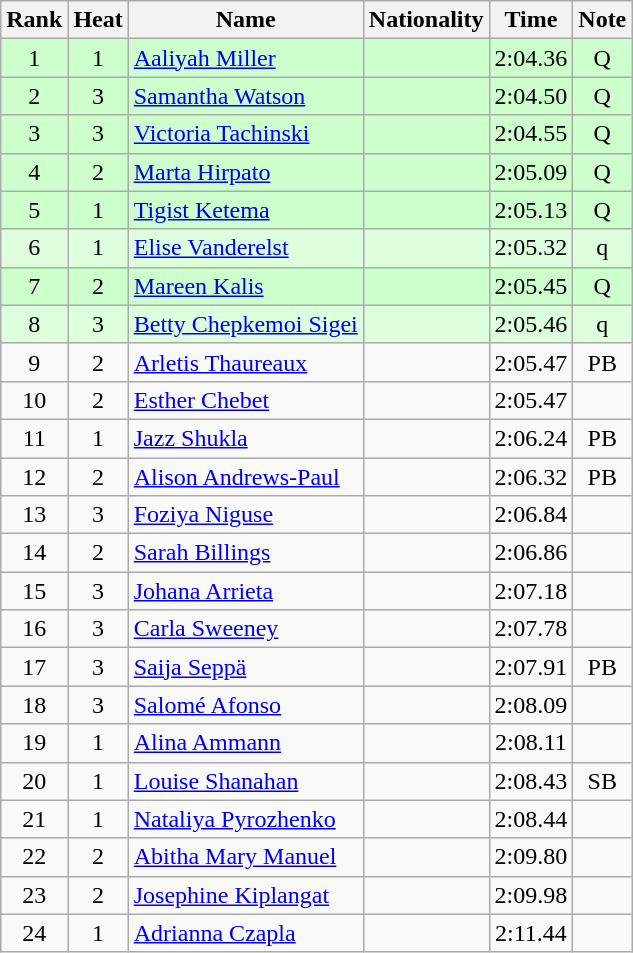<table class="wikitable sortable" style="text-align:center">
<tr>
<th>Rank</th>
<th>Heat</th>
<th>Name</th>
<th>Nationality</th>
<th>Time</th>
<th>Note</th>
</tr>
<tr bgcolor=ccffcc>
<td>1</td>
<td>1</td>
<td align=left><a href='#'>Aaliyah Miller</a></td>
<td align=left></td>
<td>2:04.36</td>
<td>Q</td>
</tr>
<tr bgcolor=ccffcc>
<td>2</td>
<td>3</td>
<td align=left><a href='#'>Samantha Watson</a></td>
<td align=left></td>
<td>2:04.50</td>
<td>Q</td>
</tr>
<tr bgcolor=ccffcc>
<td>3</td>
<td>3</td>
<td align=left><a href='#'>Victoria Tachinski</a></td>
<td align=left></td>
<td>2:04.55</td>
<td>Q</td>
</tr>
<tr bgcolor=ccffcc>
<td>4</td>
<td>2</td>
<td align=left><a href='#'>Marta Hirpato</a></td>
<td align=left></td>
<td>2:05.09</td>
<td>Q</td>
</tr>
<tr bgcolor=ccffcc>
<td>5</td>
<td>1</td>
<td align=left><a href='#'>Tigist Ketema</a></td>
<td align=left></td>
<td>2:05.13</td>
<td>Q</td>
</tr>
<tr bgcolor=ddffdd>
<td>6</td>
<td>1</td>
<td align=left><a href='#'>Elise Vanderelst</a></td>
<td align=left></td>
<td>2:05.32</td>
<td>q</td>
</tr>
<tr bgcolor=ccffcc>
<td>7</td>
<td>2</td>
<td align=left><a href='#'>Mareen Kalis</a></td>
<td align=left></td>
<td>2:05.45</td>
<td>Q</td>
</tr>
<tr bgcolor=ddffdd>
<td>8</td>
<td>3</td>
<td align=left><a href='#'>Betty Chepkemoi Sigei</a></td>
<td align=left></td>
<td>2:05.46</td>
<td>q</td>
</tr>
<tr>
<td>9</td>
<td>2</td>
<td align=left><a href='#'>Arletis Thaureaux</a></td>
<td align=left></td>
<td>2:05.47</td>
<td>PB</td>
</tr>
<tr>
<td>10</td>
<td>2</td>
<td align=left><a href='#'>Esther Chebet</a></td>
<td align=left></td>
<td>2:05.47</td>
<td></td>
</tr>
<tr>
<td>11</td>
<td>1</td>
<td align=left><a href='#'>Jazz Shukla</a></td>
<td align=left></td>
<td>2:06.24</td>
<td>PB</td>
</tr>
<tr>
<td>12</td>
<td>2</td>
<td align=left><a href='#'>Alison Andrews-Paul</a></td>
<td align=left></td>
<td>2:06.32</td>
<td>PB</td>
</tr>
<tr>
<td>13</td>
<td>3</td>
<td align=left><a href='#'>Foziya Niguse</a></td>
<td align=left></td>
<td>2:06.84</td>
<td></td>
</tr>
<tr>
<td>14</td>
<td>2</td>
<td align=left><a href='#'>Sarah Billings</a></td>
<td align=left></td>
<td>2:06.86</td>
<td></td>
</tr>
<tr>
<td>15</td>
<td>3</td>
<td align=left><a href='#'>Johana Arrieta</a></td>
<td align=left></td>
<td>2:07.18</td>
<td></td>
</tr>
<tr>
<td>16</td>
<td>3</td>
<td align=left><a href='#'>Carla Sweeney</a></td>
<td align=left></td>
<td>2:07.78</td>
<td></td>
</tr>
<tr>
<td>17</td>
<td>3</td>
<td align=left><a href='#'>Saija Seppä</a></td>
<td align=left></td>
<td>2:07.91</td>
<td>PB</td>
</tr>
<tr>
<td>18</td>
<td>3</td>
<td align=left><a href='#'>Salomé Afonso</a></td>
<td align=left></td>
<td>2:08.09</td>
<td></td>
</tr>
<tr>
<td>19</td>
<td>1</td>
<td align=left><a href='#'>Alina Ammann</a></td>
<td align=left></td>
<td>2:08.11</td>
<td></td>
</tr>
<tr>
<td>20</td>
<td>1</td>
<td align=left><a href='#'>Louise Shanahan</a></td>
<td align=left></td>
<td>2:08.43</td>
<td>SB</td>
</tr>
<tr>
<td>21</td>
<td>1</td>
<td align=left><a href='#'>Nataliya Pyrozhenko</a></td>
<td align=left></td>
<td>2:08.44</td>
<td></td>
</tr>
<tr>
<td>22</td>
<td>2</td>
<td align=left><a href='#'>Abitha Mary Manuel</a></td>
<td align=left></td>
<td>2:09.80</td>
<td></td>
</tr>
<tr>
<td>23</td>
<td>2</td>
<td align=left><a href='#'>Josephine Kiplangat</a></td>
<td align=left></td>
<td>2:09.98</td>
<td></td>
</tr>
<tr>
<td>24</td>
<td>1</td>
<td align=left><a href='#'>Adrianna Czapla</a></td>
<td align=left></td>
<td>2:11.44</td>
<td></td>
</tr>
</table>
